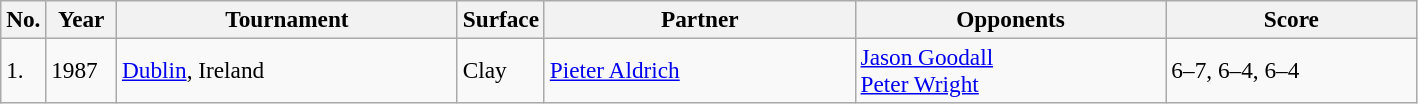<table class="sortable wikitable" style=font-size:97%>
<tr>
<th style="width:20px" class="unsortable">No.</th>
<th style="width:40px">Year</th>
<th style="width:220px">Tournament</th>
<th style="width:50px">Surface</th>
<th style="width:200px">Partner</th>
<th style="width:200px">Opponents</th>
<th style="width:160px" class="unsortable">Score</th>
</tr>
<tr>
<td>1.</td>
<td>1987</td>
<td><a href='#'>Dublin</a>, Ireland</td>
<td>Clay</td>
<td> <a href='#'>Pieter Aldrich</a></td>
<td> <a href='#'>Jason Goodall</a><br> <a href='#'>Peter Wright</a></td>
<td>6–7, 6–4, 6–4</td>
</tr>
</table>
